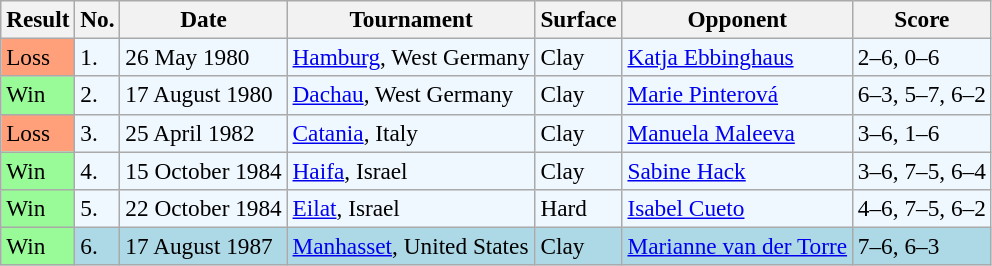<table class="sortable wikitable" style=font-size:97%>
<tr>
<th>Result</th>
<th>No.</th>
<th>Date</th>
<th>Tournament</th>
<th>Surface</th>
<th>Opponent</th>
<th>Score</th>
</tr>
<tr style="background:#f0f8ff;">
<td style="background:#ffa07a;">Loss</td>
<td>1.</td>
<td>26 May 1980</td>
<td><a href='#'>Hamburg</a>, West Germany</td>
<td>Clay</td>
<td> <a href='#'>Katja Ebbinghaus</a></td>
<td>2–6, 0–6</td>
</tr>
<tr style="background:#f0f8ff;">
<td style="background:#98fb98;">Win</td>
<td>2.</td>
<td>17 August 1980</td>
<td><a href='#'>Dachau</a>, West Germany</td>
<td>Clay</td>
<td> <a href='#'>Marie Pinterová</a></td>
<td>6–3, 5–7, 6–2</td>
</tr>
<tr style="background:#f0f8ff;">
<td style="background:#ffa07a;">Loss</td>
<td>3.</td>
<td>25 April 1982</td>
<td><a href='#'>Catania</a>, Italy</td>
<td>Clay</td>
<td> <a href='#'>Manuela Maleeva</a></td>
<td>3–6, 1–6</td>
</tr>
<tr style="background:#f0f8ff;">
<td style="background:#98fb98;">Win</td>
<td>4.</td>
<td>15 October 1984</td>
<td><a href='#'>Haifa</a>, Israel</td>
<td>Clay</td>
<td> <a href='#'>Sabine Hack</a></td>
<td>3–6, 7–5, 6–4</td>
</tr>
<tr style="background:#f0f8ff;">
<td style="background:#98fb98;">Win</td>
<td>5.</td>
<td>22 October 1984</td>
<td><a href='#'>Eilat</a>, Israel</td>
<td>Hard</td>
<td> <a href='#'>Isabel Cueto</a></td>
<td>4–6, 7–5, 6–2</td>
</tr>
<tr style="background:lightblue;">
<td style="background:#98fb98;">Win</td>
<td>6.</td>
<td>17 August 1987</td>
<td><a href='#'>Manhasset</a>, United States</td>
<td>Clay</td>
<td> <a href='#'>Marianne van der Torre</a></td>
<td>7–6, 6–3</td>
</tr>
</table>
